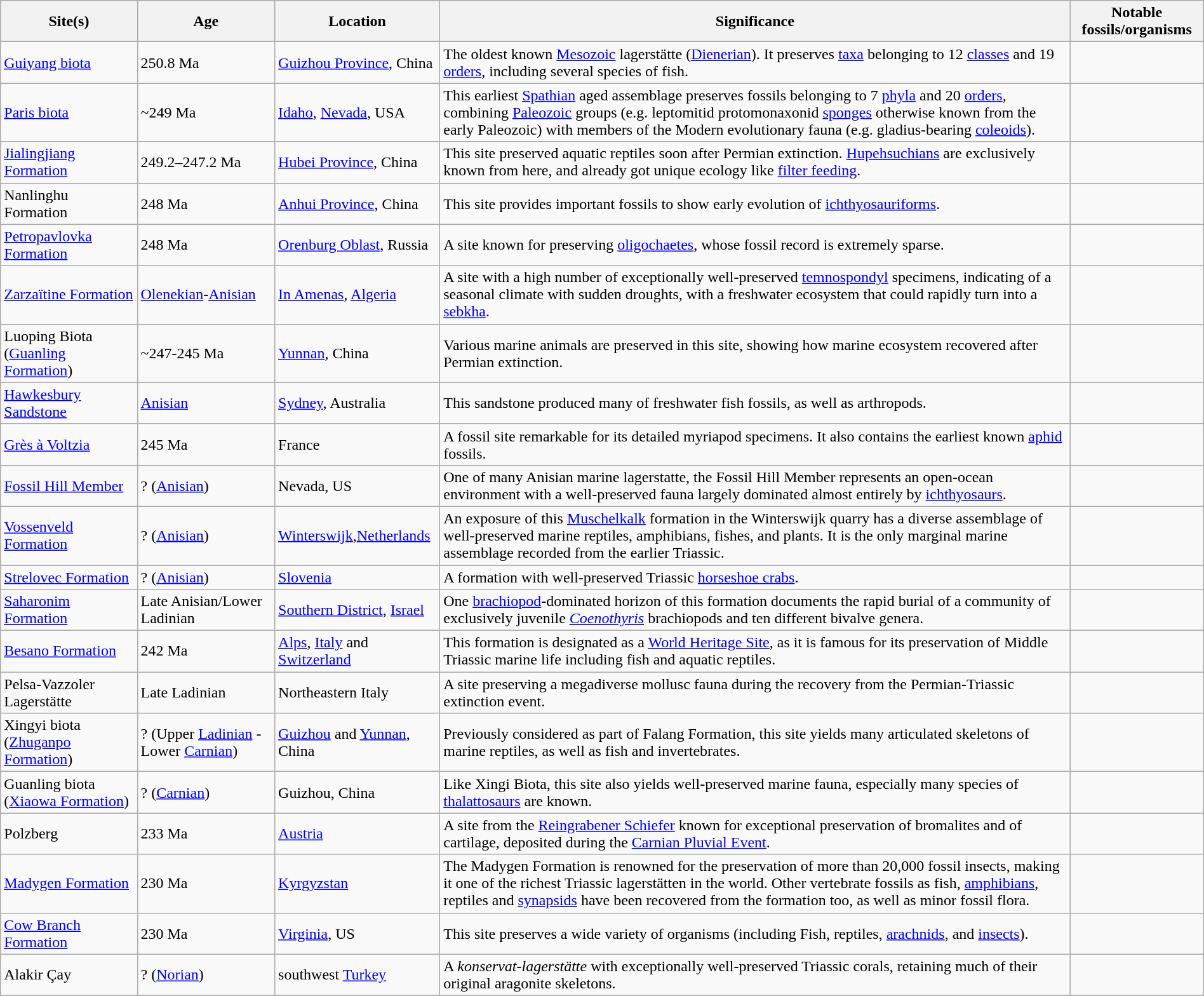<table class="wikitable" align="center" width="100%">
<tr>
<th>Site(s)</th>
<th>Age</th>
<th>Location</th>
<th>Significance</th>
<th>Notable fossils/organisms</th>
</tr>
<tr>
<td><a href='#'>Guiyang biota</a></td>
<td>250.8 Ma</td>
<td><a href='#'>Guizhou Province</a>, China</td>
<td>The oldest known <a href='#'>Mesozoic</a> lagerstätte (<a href='#'>Dienerian</a>). It preserves <a href='#'>taxa</a> belonging to 12 <a href='#'>classes</a> and 19 <a href='#'>orders</a>, including several species of fish.</td>
<td></td>
</tr>
<tr>
<td><a href='#'>Paris biota</a></td>
<td>~249 Ma</td>
<td><a href='#'>Idaho</a>, <a href='#'>Nevada</a>, USA</td>
<td>This earliest <a href='#'>Spathian</a> aged assemblage preserves fossils belonging to 7 <a href='#'>phyla</a> and 20 <a href='#'>orders</a>, combining <a href='#'>Paleozoic</a> groups (e.g. leptomitid protomonaxonid <a href='#'>sponges</a> otherwise known from the early Paleozoic) with members of the Modern evolutionary fauna (e.g. gladius-bearing <a href='#'>coleoids</a>).</td>
<td></td>
</tr>
<tr>
<td><a href='#'>Jialingjiang Formation</a></td>
<td>249.2–247.2 Ma</td>
<td><a href='#'>Hubei Province</a>, China</td>
<td>This site preserved aquatic reptiles soon after Permian extinction. <a href='#'>Hupehsuchians</a> are exclusively known from here, and already got unique ecology like <a href='#'>filter feeding</a>.</td>
<td></td>
</tr>
<tr>
<td>Nanlinghu Formation</td>
<td>248 Ma</td>
<td><a href='#'>Anhui Province</a>, China</td>
<td>This site provides important fossils to show early evolution of <a href='#'>ichthyosauriforms</a>.</td>
<td></td>
</tr>
<tr>
<td><a href='#'>Petropavlovka Formation</a></td>
<td>248 Ma</td>
<td><a href='#'>Orenburg Oblast</a>, Russia</td>
<td>A site known for preserving <a href='#'>oligochaetes</a>, whose fossil record is extremely sparse.</td>
</tr>
<tr>
<td><a href='#'>Zarzaïtine Formation</a></td>
<td><a href='#'>Olenekian</a>-<a href='#'>Anisian</a></td>
<td><a href='#'>In Amenas</a>, <a href='#'>Algeria</a></td>
<td>A site with a high number of exceptionally well-preserved <a href='#'>temnospondyl</a> specimens, indicating of a seasonal climate with sudden droughts, with a freshwater ecosystem that could rapidly turn into a <a href='#'>sebkha</a>.</td>
<td></td>
</tr>
<tr>
<td>Luoping Biota (<a href='#'>Guanling Formation</a>)</td>
<td>~247-245 Ma</td>
<td><a href='#'>Yunnan</a>, China</td>
<td>Various marine animals are preserved in this site, showing how marine ecosystem recovered after Permian extinction.</td>
<td></td>
</tr>
<tr>
<td><a href='#'>Hawkesbury Sandstone</a></td>
<td><a href='#'>Anisian</a></td>
<td><a href='#'>Sydney</a>, Australia</td>
<td>This sandstone produced many of freshwater fish fossils, as well as arthropods.</td>
<td></td>
</tr>
<tr>
<td><a href='#'>Grès à Voltzia</a></td>
<td>245 Ma</td>
<td>France</td>
<td>A fossil site remarkable for its detailed myriapod specimens. It also contains the earliest known <a href='#'>aphid</a> fossils.</td>
</tr>
<tr>
<td><a href='#'>Fossil Hill Member</a></td>
<td>? (<a href='#'>Anisian</a>)</td>
<td>Nevada, US</td>
<td>One of many Anisian marine lagerstatte, the Fossil Hill Member represents an open-ocean environment with a well-preserved fauna largely dominated almost entirely by <a href='#'>ichthyosaurs</a>.</td>
<td></td>
</tr>
<tr>
<td><a href='#'>Vossenveld Formation</a></td>
<td>? (<a href='#'>Anisian</a>)</td>
<td><a href='#'>Winterswijk</a>,<a href='#'>Netherlands</a></td>
<td>An exposure of this <a href='#'>Muschelkalk</a> formation in the Winterswijk quarry has a diverse assemblage of well-preserved marine reptiles, amphibians, fishes, and plants. It is the only marginal marine assemblage recorded from the earlier Triassic.</td>
<td></td>
</tr>
<tr>
<td><a href='#'>Strelovec Formation</a></td>
<td>? (<a href='#'>Anisian</a>)</td>
<td><a href='#'>Slovenia</a></td>
<td>A formation with well-preserved Triassic <a href='#'>horseshoe crabs</a>.</td>
<td></td>
</tr>
<tr>
<td><a href='#'>Saharonim Formation</a></td>
<td>Late Anisian/Lower Ladinian</td>
<td><a href='#'>Southern District</a>, <a href='#'>Israel</a></td>
<td>One <a href='#'>brachiopod</a>-dominated horizon of this formation documents the rapid burial of a community of exclusively juvenile <em><a href='#'>Coenothyris</a></em> brachiopods and ten different bivalve genera.</td>
<td></td>
</tr>
<tr>
<td><a href='#'>Besano Formation</a></td>
<td>242 Ma</td>
<td><a href='#'>Alps</a>, <a href='#'>Italy</a> and <a href='#'>Switzerland</a></td>
<td>This formation is designated as a <a href='#'>World Heritage Site</a>, as it is famous for its preservation of Middle Triassic marine life including fish and aquatic reptiles.</td>
<td></td>
</tr>
<tr>
<td>Pelsa-Vazzoler Lagerstätte</td>
<td>Late Ladinian</td>
<td>Northeastern Italy</td>
<td>A site preserving a megadiverse mollusc fauna during the recovery from the Permian-Triassic extinction event.</td>
<td></td>
</tr>
<tr>
<td>Xingyi biota (<a href='#'>Zhuganpo Formation</a>)</td>
<td>? (Upper <a href='#'>Ladinian</a> - Lower <a href='#'>Carnian</a>)</td>
<td><a href='#'>Guizhou</a> and <a href='#'>Yunnan</a>, China</td>
<td>Previously considered as part of Falang Formation, this site yields many articulated skeletons of marine reptiles, as well as fish and invertebrates.</td>
<td></td>
</tr>
<tr>
<td>Guanling biota (<a href='#'>Xiaowa Formation</a>)</td>
<td>? (<a href='#'>Carnian</a>)</td>
<td>Guizhou, China</td>
<td>Like Xingi Biota, this site also yields well-preserved marine fauna, especially many species of <a href='#'>thalattosaurs</a> are known.</td>
<td></td>
</tr>
<tr>
<td>Polzberg</td>
<td>233 Ma</td>
<td><a href='#'>Austria</a></td>
<td>A site from the <a href='#'>Reingrabener Schiefer</a> known for exceptional preservation of bromalites and of cartilage, deposited during the <a href='#'>Carnian Pluvial Event</a>.</td>
<td></td>
</tr>
<tr>
<td><a href='#'>Madygen Formation</a></td>
<td>230 Ma</td>
<td><a href='#'>Kyrgyzstan</a></td>
<td>The Madygen Formation is renowned for the preservation of more than 20,000 fossil insects, making it one of the richest Triassic lagerstätten in the world. Other vertebrate fossils as fish, <a href='#'>amphibians</a>, reptiles and <a href='#'>synapsids</a> have been recovered from the formation too, as well as minor fossil flora.</td>
<td></td>
</tr>
<tr>
<td><a href='#'>Cow Branch Formation</a></td>
<td>230 Ma</td>
<td><a href='#'>Virginia</a>, US</td>
<td>This site preserves a wide variety of organisms (including Fish, reptiles, <a href='#'>arachnids</a>, and <a href='#'>insects</a>).</td>
<td></td>
</tr>
<tr>
<td>Alakir Çay</td>
<td>? (<a href='#'>Norian</a>)</td>
<td>southwest <a href='#'>Turkey</a></td>
<td>A <em>konservat-lagerstätte</em> with exceptionally well-preserved Triassic corals, retaining much of their original aragonite skeletons.</td>
<td></td>
</tr>
<tr>
</tr>
</table>
